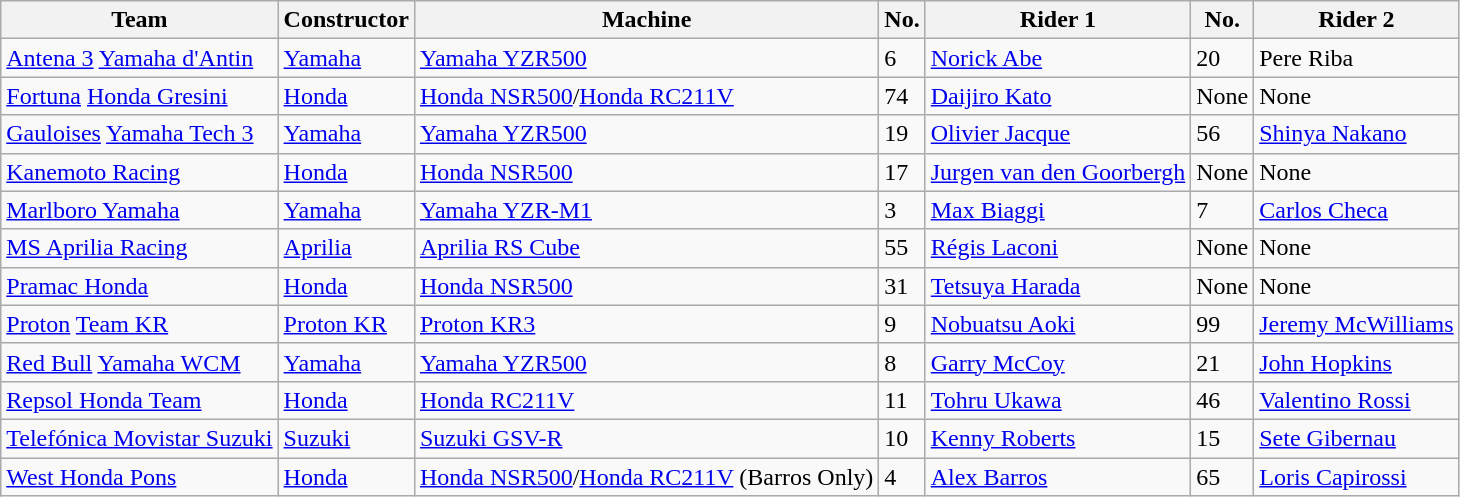<table class="wikitable">
<tr>
<th>Team</th>
<th>Constructor</th>
<th>Machine</th>
<th>No.</th>
<th>Rider 1</th>
<th>No.</th>
<th>Rider 2</th>
</tr>
<tr>
<td><a href='#'>Antena 3</a> <a href='#'>Yamaha d'Antin</a></td>
<td><a href='#'>Yamaha</a></td>
<td><a href='#'>Yamaha YZR500</a></td>
<td>6</td>
<td><a href='#'>Norick Abe</a></td>
<td>20</td>
<td>Pere Riba</td>
</tr>
<tr>
<td><a href='#'>Fortuna</a> <a href='#'>Honda Gresini</a></td>
<td><a href='#'>Honda</a></td>
<td><a href='#'>Honda NSR500</a>/<a href='#'>Honda RC211V</a></td>
<td>74</td>
<td><a href='#'>Daijiro Kato</a></td>
<td>None</td>
<td>None</td>
</tr>
<tr>
<td><a href='#'>Gauloises</a> <a href='#'>Yamaha Tech 3</a></td>
<td><a href='#'>Yamaha</a></td>
<td><a href='#'>Yamaha YZR500</a></td>
<td>19</td>
<td><a href='#'>Olivier Jacque</a></td>
<td>56</td>
<td><a href='#'>Shinya Nakano</a></td>
</tr>
<tr>
<td><a href='#'>Kanemoto Racing</a></td>
<td><a href='#'>Honda</a></td>
<td><a href='#'>Honda NSR500</a></td>
<td>17</td>
<td><a href='#'>Jurgen van den Goorbergh</a></td>
<td>None</td>
<td>None</td>
</tr>
<tr>
<td><a href='#'>Marlboro Yamaha</a></td>
<td><a href='#'>Yamaha</a></td>
<td><a href='#'>Yamaha YZR-M1</a></td>
<td>3</td>
<td><a href='#'>Max Biaggi</a></td>
<td>7</td>
<td><a href='#'>Carlos Checa</a></td>
</tr>
<tr>
<td><a href='#'>MS Aprilia Racing</a></td>
<td><a href='#'>Aprilia</a></td>
<td><a href='#'>Aprilia RS Cube</a></td>
<td>55</td>
<td><a href='#'>Régis Laconi</a></td>
<td>None</td>
<td>None</td>
</tr>
<tr>
<td><a href='#'>Pramac Honda</a></td>
<td><a href='#'>Honda</a></td>
<td><a href='#'>Honda NSR500</a></td>
<td>31</td>
<td><a href='#'>Tetsuya Harada</a></td>
<td>None</td>
<td>None</td>
</tr>
<tr>
<td><a href='#'>Proton</a> <a href='#'>Team KR</a></td>
<td><a href='#'>Proton KR</a></td>
<td><a href='#'>Proton KR3</a></td>
<td>9</td>
<td><a href='#'>Nobuatsu Aoki</a></td>
<td>99</td>
<td><a href='#'>Jeremy McWilliams</a></td>
</tr>
<tr>
<td><a href='#'>Red Bull</a> <a href='#'>Yamaha WCM</a></td>
<td><a href='#'>Yamaha</a></td>
<td><a href='#'>Yamaha YZR500</a></td>
<td>8</td>
<td><a href='#'>Garry McCoy</a></td>
<td>21</td>
<td><a href='#'>John Hopkins</a></td>
</tr>
<tr>
<td><a href='#'>Repsol Honda Team</a></td>
<td><a href='#'>Honda</a></td>
<td><a href='#'>Honda RC211V</a></td>
<td>11</td>
<td><a href='#'>Tohru Ukawa</a></td>
<td>46</td>
<td><a href='#'>Valentino Rossi</a></td>
</tr>
<tr>
<td><a href='#'>Telefónica Movistar Suzuki</a></td>
<td><a href='#'>Suzuki</a></td>
<td><a href='#'>Suzuki GSV-R</a></td>
<td>10</td>
<td><a href='#'>Kenny Roberts</a></td>
<td>15</td>
<td><a href='#'>Sete Gibernau</a></td>
</tr>
<tr>
<td><a href='#'>West Honda Pons</a></td>
<td><a href='#'>Honda</a></td>
<td><a href='#'>Honda NSR500</a>/<a href='#'>Honda RC211V</a> (Barros Only)</td>
<td>4</td>
<td><a href='#'>Alex Barros</a></td>
<td>65</td>
<td><a href='#'>Loris Capirossi</a></td>
</tr>
</table>
